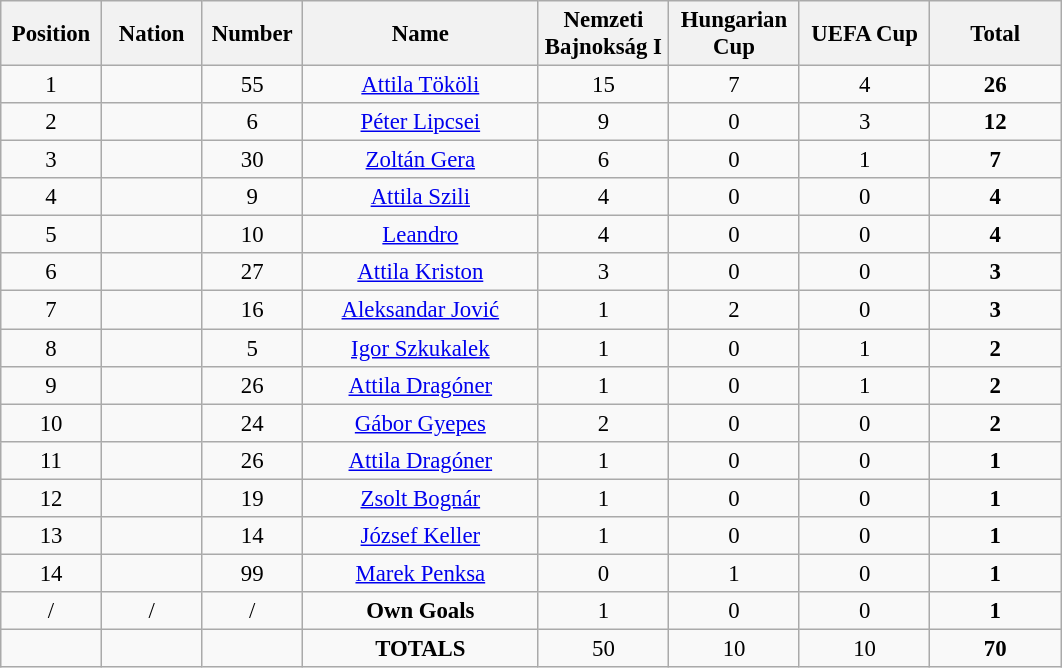<table class="wikitable" style="font-size: 95%; text-align: center;">
<tr>
<th width=60>Position</th>
<th width=60>Nation</th>
<th width=60>Number</th>
<th width=150>Name</th>
<th width=80>Nemzeti Bajnokság I</th>
<th width=80>Hungarian Cup</th>
<th width=80>UEFA Cup</th>
<th width=80>Total</th>
</tr>
<tr>
<td>1</td>
<td></td>
<td>55</td>
<td><a href='#'>Attila Tököli</a></td>
<td>15</td>
<td>7</td>
<td>4</td>
<td><strong>26</strong></td>
</tr>
<tr>
<td>2</td>
<td></td>
<td>6</td>
<td><a href='#'>Péter Lipcsei</a></td>
<td>9</td>
<td>0</td>
<td>3</td>
<td><strong>12</strong></td>
</tr>
<tr>
<td>3</td>
<td></td>
<td>30</td>
<td><a href='#'>Zoltán Gera</a></td>
<td>6</td>
<td>0</td>
<td>1</td>
<td><strong>7</strong></td>
</tr>
<tr>
<td>4</td>
<td></td>
<td>9</td>
<td><a href='#'>Attila Szili</a></td>
<td>4</td>
<td>0</td>
<td>0</td>
<td><strong>4</strong></td>
</tr>
<tr>
<td>5</td>
<td></td>
<td>10</td>
<td><a href='#'>Leandro</a></td>
<td>4</td>
<td>0</td>
<td>0</td>
<td><strong>4</strong></td>
</tr>
<tr>
<td>6</td>
<td></td>
<td>27</td>
<td><a href='#'>Attila Kriston</a></td>
<td>3</td>
<td>0</td>
<td>0</td>
<td><strong>3</strong></td>
</tr>
<tr>
<td>7</td>
<td></td>
<td>16</td>
<td><a href='#'>Aleksandar Jović</a></td>
<td>1</td>
<td>2</td>
<td>0</td>
<td><strong>3</strong></td>
</tr>
<tr>
<td>8</td>
<td></td>
<td>5</td>
<td><a href='#'>Igor Szkukalek</a></td>
<td>1</td>
<td>0</td>
<td>1</td>
<td><strong>2</strong></td>
</tr>
<tr>
<td>9</td>
<td></td>
<td>26</td>
<td><a href='#'>Attila Dragóner</a></td>
<td>1</td>
<td>0</td>
<td>1</td>
<td><strong>2</strong></td>
</tr>
<tr>
<td>10</td>
<td></td>
<td>24</td>
<td><a href='#'>Gábor Gyepes</a></td>
<td>2</td>
<td>0</td>
<td>0</td>
<td><strong>2</strong></td>
</tr>
<tr>
<td>11</td>
<td></td>
<td>26</td>
<td><a href='#'>Attila Dragóner</a></td>
<td>1</td>
<td>0</td>
<td>0</td>
<td><strong>1</strong></td>
</tr>
<tr>
<td>12</td>
<td></td>
<td>19</td>
<td><a href='#'>Zsolt Bognár</a></td>
<td>1</td>
<td>0</td>
<td>0</td>
<td><strong>1</strong></td>
</tr>
<tr>
<td>13</td>
<td></td>
<td>14</td>
<td><a href='#'>József Keller</a></td>
<td>1</td>
<td>0</td>
<td>0</td>
<td><strong>1</strong></td>
</tr>
<tr>
<td>14</td>
<td></td>
<td>99</td>
<td><a href='#'>Marek Penksa</a></td>
<td>0</td>
<td>1</td>
<td>0</td>
<td><strong>1</strong></td>
</tr>
<tr>
<td>/</td>
<td>/</td>
<td>/</td>
<td><strong>Own Goals</strong></td>
<td>1</td>
<td>0</td>
<td>0</td>
<td><strong>1</strong></td>
</tr>
<tr>
<td></td>
<td></td>
<td></td>
<td><strong>TOTALS</strong></td>
<td>50</td>
<td>10</td>
<td>10</td>
<td><strong>70</strong></td>
</tr>
</table>
